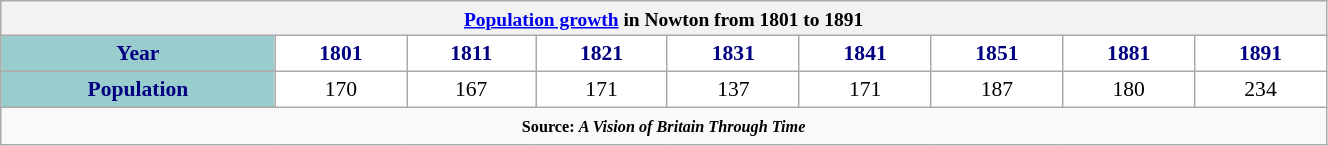<table class="wikitable" style="font-size:90%;width:70%;border:0px;text-align:center;line-height:120%;">
<tr>
<th colspan="11" style="text-align:center;font-size:90%;"><a href='#'>Population growth</a> in Nowton from 1801 to 1891</th>
</tr>
<tr>
<th style="background: #99CCCC; color: #000080" height="17">Year</th>
<th style="background: #FFFFFF; color:#000080;">1801</th>
<th style="background: #FFFFFF; color:#000080;">1811</th>
<th style="background: #FFFFFF; color:#000080;">1821</th>
<th style="background: #FFFFFF; color:#000080;">1831</th>
<th style="background: #FFFFFF; color:#000080;">1841</th>
<th style="background: #FFFFFF; color:#000080;">1851</th>
<th style="background: #FFFFFF; color:#000080;">1881</th>
<th style="background: #FFFFFF; color:#000080;">1891</th>
</tr>
<tr Align="center">
<th style="background: #99CCCC; color: #000080" height="17">Population</th>
<td style="background: #FFFFFF; color: black;">170</td>
<td style="background: #FFFFFF; color: black;">167</td>
<td style="background: #FFFFFF; color: black;">171</td>
<td style="background: #FFFFFF; color: black;">137</td>
<td style="background: #FFFFFF; color: black;">171</td>
<td style="background: #FFFFFF; color: black;">187</td>
<td style="background: #FFFFFF; color: black;">180</td>
<td style="background: #FFFFFF; color: black;">234</td>
</tr>
<tr>
<td colspan="11" style="text-align:center;font-size:90%;"><small><strong>Source: <em>A Vision of Britain Through Time</em></strong></small></td>
</tr>
</table>
